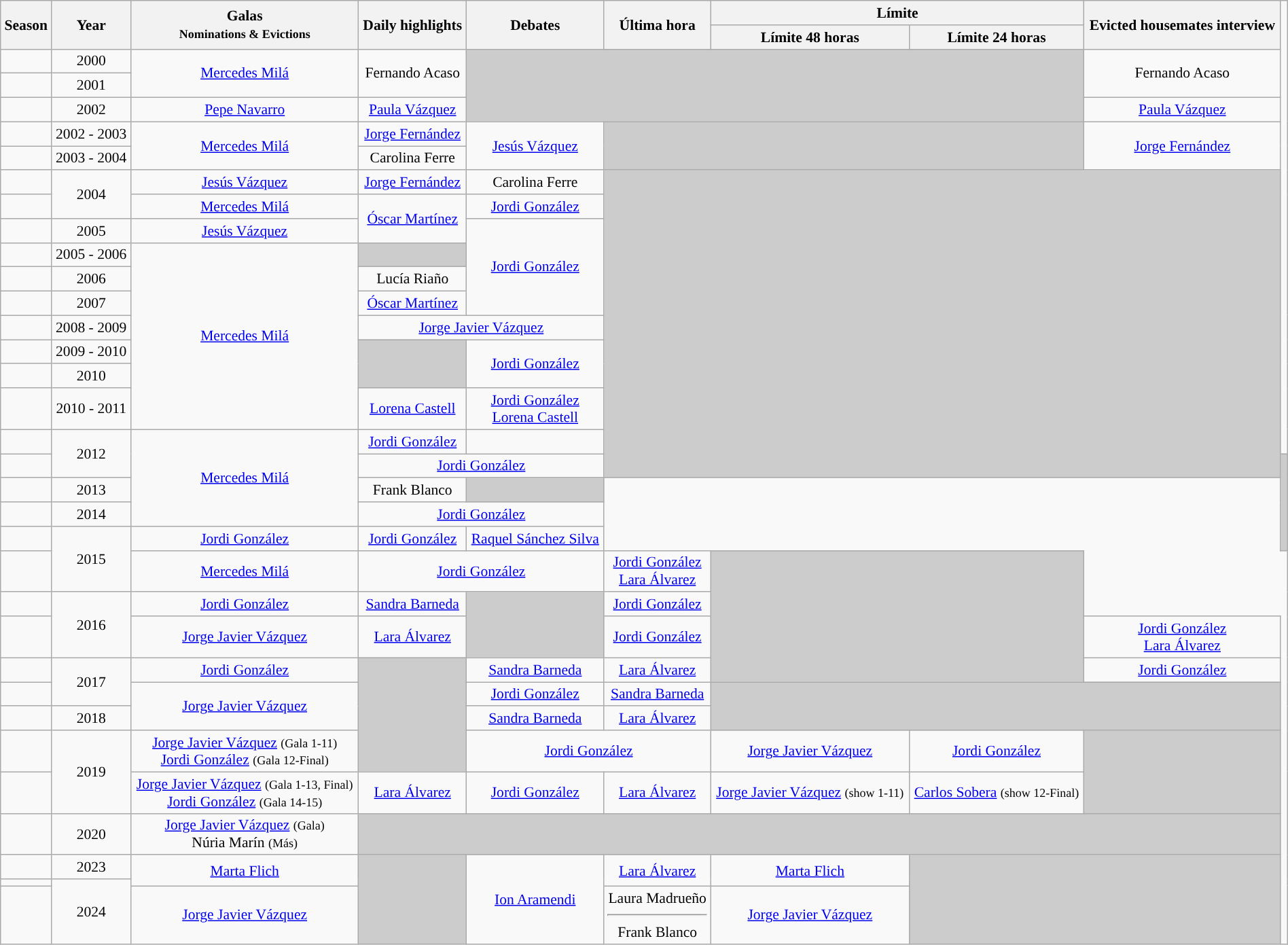<table class="wikitable" style="text-align:center; font-size:90%; width:100%">
<tr>
<th rowspan="2">Season</th>
<th rowspan="2">Year</th>
<th rowspan="2">Galas<br><small>Nominations & Evictions</small></th>
<th rowspan="2">Daily highlights</th>
<th rowspan="2">Debates</th>
<th rowspan="2">Última hora</th>
<th colspan="2">Límite</th>
<th rowspan="2">Evicted housemates interview</th>
</tr>
<tr>
<th>Límite 48 horas</th>
<th>Límite 24 horas</th>
</tr>
<tr>
<td align="left"></td>
<td>2000</td>
<td rowspan="2"><a href='#'>Mercedes Milá</a></td>
<td rowspan="2">Fernando Acaso</td>
<td colspan="4" rowspan="3" bgcolor="CCCCCC"></td>
<td rowspan="2">Fernando Acaso</td>
</tr>
<tr>
<td align="left"></td>
<td>2001</td>
</tr>
<tr>
<td align="left"></td>
<td>2002</td>
<td><a href='#'>Pepe Navarro</a></td>
<td><a href='#'>Paula Vázquez</a></td>
<td><a href='#'>Paula Vázquez</a></td>
</tr>
<tr>
<td align="left"></td>
<td>2002 - 2003</td>
<td rowspan="2"><a href='#'>Mercedes Milá</a></td>
<td><a href='#'>Jorge Fernández</a></td>
<td rowspan="2"><a href='#'>Jesús Vázquez</a></td>
<td colspan="3" rowspan="2" bgcolor="CCCCCC"></td>
<td rowspan="2"><a href='#'>Jorge Fernández</a></td>
</tr>
<tr>
<td align="left"></td>
<td>2003 - 2004</td>
<td>Carolina Ferre</td>
</tr>
<tr>
<td align="left"></td>
<td rowspan="2">2004</td>
<td><a href='#'>Jesús Vázquez</a></td>
<td><a href='#'>Jorge Fernández</a></td>
<td>Carolina Ferre</td>
<td colspan="4" rowspan="12" bgcolor="CCCCCC"></td>
</tr>
<tr>
<td align="left"></td>
<td><a href='#'>Mercedes Milá</a></td>
<td rowspan="2"><a href='#'>Óscar Martínez</a></td>
<td><a href='#'>Jordi González</a></td>
</tr>
<tr>
<td align="left"></td>
<td>2005</td>
<td><a href='#'>Jesús Vázquez</a></td>
<td rowspan="4"><a href='#'>Jordi González</a></td>
</tr>
<tr>
<td align="left"></td>
<td>2005 - 2006</td>
<td rowspan="7"><a href='#'>Mercedes Milá</a></td>
<td bgcolor="CCCCCC"></td>
</tr>
<tr>
<td align="left"></td>
<td>2006</td>
<td>Lucía Riaño</td>
</tr>
<tr>
<td align="left"></td>
<td>2007</td>
<td><a href='#'>Óscar Martínez</a></td>
</tr>
<tr>
<td align="left"></td>
<td>2008 - 2009</td>
<td colspan="2"><a href='#'>Jorge Javier Vázquez</a></td>
</tr>
<tr>
<td align="left"></td>
<td>2009 - 2010</td>
<td rowspan="2" bgcolor="CCCCCC"></td>
<td rowspan="2"><a href='#'>Jordi González</a></td>
</tr>
<tr>
<td align="left"></td>
<td>2010</td>
</tr>
<tr>
<td align="left"></td>
<td>2010 - 2011</td>
<td><a href='#'>Lorena Castell</a></td>
<td><a href='#'>Jordi González</a><br><a href='#'>Lorena Castell</a></td>
</tr>
<tr>
<td align="left"></td>
<td rowspan="2">2012</td>
<td rowspan="4"><a href='#'>Mercedes Milá</a></td>
<td><a href='#'>Jordi González</a></td>
</tr>
<tr>
<td align="left"></td>
<td colspan="2"><a href='#'>Jordi González</a></td>
<td colspan="3" rowspan="4" bgcolor="CCCCCC"></td>
</tr>
<tr>
<td align="left"></td>
<td>2013</td>
<td>Frank Blanco</td>
<td bgcolor="CCCCCC"></td>
</tr>
<tr>
<td align="left"></td>
<td>2014</td>
<td colspan="2"><a href='#'>Jordi González</a></td>
</tr>
<tr>
<td align="left"></td>
<td rowspan="2">2015</td>
<td><a href='#'>Jordi González</a></td>
<td><a href='#'>Jordi González</a></td>
<td><a href='#'>Raquel Sánchez Silva</a></td>
</tr>
<tr>
<td align="left"></td>
<td><a href='#'>Mercedes Milá</a></td>
<td colspan="2"><a href='#'>Jordi González</a></td>
<td><a href='#'>Jordi González</a><br><a href='#'>Lara Álvarez</a></td>
<td colspan="2" rowspan="4" bgcolor="CCCCCC"></td>
</tr>
<tr>
<td align="left"></td>
<td rowspan="2">2016</td>
<td><a href='#'>Jordi González</a></td>
<td><a href='#'>Sandra Barneda</a></td>
<td rowspan="2" bgcolor="CCCCCC"></td>
<td><a href='#'>Jordi González</a></td>
</tr>
<tr>
<td align="left"></td>
<td><a href='#'>Jorge Javier Vázquez</a></td>
<td><a href='#'>Lara Álvarez</a></td>
<td><a href='#'>Jordi González</a></td>
<td><a href='#'>Jordi González</a><br><a href='#'>Lara Álvarez</a></td>
</tr>
<tr>
<td align="left"></td>
<td rowspan="2">2017</td>
<td><a href='#'>Jordi González</a></td>
<td rowspan="4" bgcolor="CCCCCC"></td>
<td><a href='#'>Sandra Barneda</a></td>
<td><a href='#'>Lara Álvarez</a></td>
<td><a href='#'>Jordi González</a></td>
</tr>
<tr>
<td align="left"></td>
<td rowspan="2"><a href='#'>Jorge Javier Vázquez</a></td>
<td><a href='#'>Jordi González</a></td>
<td><a href='#'>Sandra Barneda</a></td>
<td colspan="3" rowspan="2" bgcolor="CCCCCC"></td>
</tr>
<tr>
<td align="left"></td>
<td>2018</td>
<td><a href='#'>Sandra Barneda</a></td>
<td><a href='#'>Lara Álvarez</a></td>
</tr>
<tr>
<td align="left"></td>
<td rowspan="2">2019</td>
<td><a href='#'>Jorge Javier Vázquez</a> <small>(Gala 1-11)</small><br><a href='#'>Jordi González</a> <small>(Gala 12-Final)</small></td>
<td colspan="2"><a href='#'>Jordi González</a></td>
<td><a href='#'>Jorge Javier Vázquez</a></td>
<td><a href='#'>Jordi González</a></td>
<td rowspan="2" bgcolor="CCCCCC"></td>
</tr>
<tr>
<td align="left"></td>
<td><a href='#'>Jorge Javier Vázquez</a> <small>(Gala 1-13, Final)</small><br><a href='#'>Jordi González</a> <small>(Gala 14-15)</small></td>
<td><a href='#'>Lara Álvarez</a></td>
<td><a href='#'>Jordi González</a></td>
<td><a href='#'>Lara Álvarez</a></td>
<td><a href='#'>Jorge Javier Vázquez</a> <small>(show 1-11)</small></td>
<td><a href='#'>Carlos Sobera</a> <small>(show 12-Final)</small></td>
</tr>
<tr>
<td align="left"></td>
<td>2020</td>
<td><a href='#'>Jorge Javier Vázquez</a> <small>(Gala)</small><br>Núria Marín <small>(Más)</small></td>
<td colspan="6" bgcolor="CCCCCC"></td>
</tr>
<tr>
<td align="left"></td>
<td>2023</td>
<td rowspan="2"><a href='#'>Marta Flich</a></td>
<td rowspan="3" bgcolor="CCCCCC"></td>
<td rowspan="3"><a href='#'>Ion Aramendi</a></td>
<td rowspan="2"><a href='#'>Lara Álvarez</a></td>
<td rowspan="2"><a href='#'>Marta Flich</a></td>
<td colspan="2" rowspan="3" bgcolor="CCCCCC"></td>
</tr>
<tr>
<td align="left"></td>
<td rowspan="2">2024</td>
</tr>
<tr>
<td align="left"></td>
<td><a href='#'>Jorge Javier Vázquez</a></td>
<td>Laura Madrueño<hr>Frank Blanco</td>
<td><a href='#'>Jorge Javier Vázquez</a></td>
</tr>
</table>
